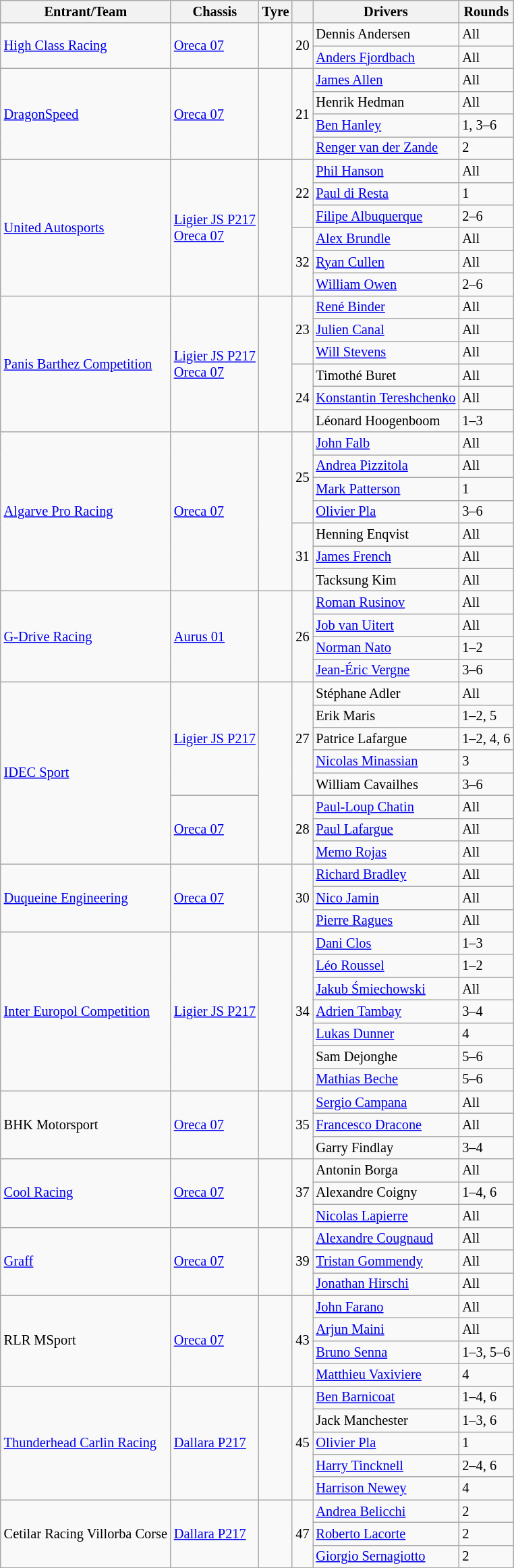<table class="wikitable" style="font-size: 85%">
<tr>
<th>Entrant/Team</th>
<th>Chassis</th>
<th>Tyre</th>
<th></th>
<th>Drivers</th>
<th>Rounds</th>
</tr>
<tr>
<td rowspan=2> <a href='#'>High Class Racing</a></td>
<td rowspan=2><a href='#'>Oreca 07</a></td>
<td rowspan=2></td>
<td rowspan=2>20</td>
<td> Dennis Andersen</td>
<td>All</td>
</tr>
<tr>
<td> <a href='#'>Anders Fjordbach</a></td>
<td>All</td>
</tr>
<tr>
<td rowspan=4> <a href='#'>DragonSpeed</a></td>
<td rowspan=4><a href='#'>Oreca 07</a></td>
<td rowspan=4></td>
<td rowspan=4>21</td>
<td> <a href='#'>James Allen</a></td>
<td>All</td>
</tr>
<tr>
<td> Henrik Hedman</td>
<td>All</td>
</tr>
<tr>
<td> <a href='#'>Ben Hanley</a></td>
<td>1, 3–6</td>
</tr>
<tr>
<td> <a href='#'>Renger van der Zande</a></td>
<td>2</td>
</tr>
<tr>
<td rowspan=6> <a href='#'>United Autosports</a></td>
<td rowspan=6><a href='#'>Ligier JS P217</a><br><a href='#'>Oreca 07</a></td>
<td rowspan=6></td>
<td rowspan=3>22</td>
<td> <a href='#'>Phil Hanson</a></td>
<td>All</td>
</tr>
<tr>
<td> <a href='#'>Paul di Resta</a></td>
<td>1</td>
</tr>
<tr>
<td> <a href='#'>Filipe Albuquerque</a></td>
<td>2–6</td>
</tr>
<tr>
<td rowspan=3>32</td>
<td> <a href='#'>Alex Brundle</a></td>
<td>All</td>
</tr>
<tr>
<td> <a href='#'>Ryan Cullen</a></td>
<td>All</td>
</tr>
<tr>
<td> <a href='#'>William Owen</a></td>
<td>2–6</td>
</tr>
<tr>
<td rowspan=6> <a href='#'>Panis Barthez Competition</a></td>
<td rowspan=6><a href='#'>Ligier JS P217</a><br><a href='#'>Oreca 07</a></td>
<td rowspan=6></td>
<td rowspan=3>23</td>
<td> <a href='#'>René Binder</a></td>
<td>All</td>
</tr>
<tr>
<td> <a href='#'>Julien Canal</a></td>
<td>All</td>
</tr>
<tr>
<td> <a href='#'>Will Stevens</a></td>
<td>All</td>
</tr>
<tr>
<td rowspan=3>24</td>
<td> Timothé Buret</td>
<td>All</td>
</tr>
<tr>
<td> <a href='#'>Konstantin Tereshchenko</a></td>
<td>All</td>
</tr>
<tr>
<td> Léonard Hoogenboom</td>
<td>1–3</td>
</tr>
<tr>
<td rowspan=7> <a href='#'>Algarve Pro Racing</a></td>
<td rowspan=7><a href='#'>Oreca 07</a></td>
<td rowspan=7></td>
<td rowspan=4>25</td>
<td> <a href='#'>John Falb</a></td>
<td>All</td>
</tr>
<tr>
<td> <a href='#'>Andrea Pizzitola</a></td>
<td>All</td>
</tr>
<tr>
<td> <a href='#'>Mark Patterson</a></td>
<td>1</td>
</tr>
<tr>
<td> <a href='#'>Olivier Pla</a></td>
<td>3–6</td>
</tr>
<tr>
<td rowspan=3>31</td>
<td> Henning Enqvist</td>
<td>All</td>
</tr>
<tr>
<td> <a href='#'>James French</a></td>
<td>All</td>
</tr>
<tr>
<td> Tacksung Kim</td>
<td>All</td>
</tr>
<tr>
<td rowspan=4> <a href='#'>G-Drive Racing</a></td>
<td rowspan=4><a href='#'>Aurus 01</a></td>
<td rowspan=4></td>
<td rowspan=4>26</td>
<td> <a href='#'>Roman Rusinov</a></td>
<td>All</td>
</tr>
<tr>
<td> <a href='#'>Job van Uitert</a></td>
<td>All</td>
</tr>
<tr>
<td> <a href='#'>Norman Nato</a></td>
<td>1–2</td>
</tr>
<tr>
<td> <a href='#'>Jean-Éric Vergne</a></td>
<td>3–6</td>
</tr>
<tr>
<td rowspan=8> <a href='#'>IDEC Sport</a></td>
<td rowspan=5><a href='#'>Ligier JS P217</a></td>
<td rowspan=8></td>
<td rowspan=5>27</td>
<td> Stéphane Adler</td>
<td>All</td>
</tr>
<tr>
<td> Erik Maris</td>
<td>1–2, 5</td>
</tr>
<tr>
<td> Patrice Lafargue</td>
<td>1–2, 4, 6</td>
</tr>
<tr>
<td> <a href='#'>Nicolas Minassian</a></td>
<td>3</td>
</tr>
<tr>
<td> William Cavailhes</td>
<td>3–6</td>
</tr>
<tr>
<td rowspan=3><a href='#'>Oreca 07</a></td>
<td rowspan=3>28</td>
<td> <a href='#'>Paul-Loup Chatin</a></td>
<td>All</td>
</tr>
<tr>
<td> <a href='#'>Paul Lafargue</a></td>
<td>All</td>
</tr>
<tr>
<td> <a href='#'>Memo Rojas</a></td>
<td>All</td>
</tr>
<tr>
<td rowspan=3> <a href='#'>Duqueine Engineering</a></td>
<td rowspan=3><a href='#'>Oreca 07</a></td>
<td rowspan=3></td>
<td rowspan=3>30</td>
<td> <a href='#'>Richard Bradley</a></td>
<td>All</td>
</tr>
<tr>
<td> <a href='#'>Nico Jamin</a></td>
<td>All</td>
</tr>
<tr>
<td> <a href='#'>Pierre Ragues</a></td>
<td>All</td>
</tr>
<tr>
<td rowspan=7> <a href='#'>Inter Europol Competition</a></td>
<td rowspan=7><a href='#'>Ligier JS P217</a></td>
<td rowspan=7></td>
<td rowspan=7>34</td>
<td> <a href='#'>Dani Clos</a></td>
<td>1–3</td>
</tr>
<tr>
<td> <a href='#'>Léo Roussel</a></td>
<td>1–2</td>
</tr>
<tr>
<td> <a href='#'>Jakub Śmiechowski</a></td>
<td>All</td>
</tr>
<tr>
<td> <a href='#'>Adrien Tambay</a></td>
<td>3–4</td>
</tr>
<tr>
<td> <a href='#'>Lukas Dunner</a></td>
<td>4</td>
</tr>
<tr>
<td> Sam Dejonghe</td>
<td>5–6</td>
</tr>
<tr>
<td> <a href='#'>Mathias Beche</a></td>
<td>5–6</td>
</tr>
<tr>
<td rowspan=3> BHK Motorsport</td>
<td rowspan=3><a href='#'>Oreca 07</a></td>
<td rowspan=3></td>
<td rowspan=3>35</td>
<td> <a href='#'>Sergio Campana</a></td>
<td>All</td>
</tr>
<tr>
<td> <a href='#'>Francesco Dracone</a></td>
<td>All</td>
</tr>
<tr>
<td> Garry Findlay</td>
<td>3–4</td>
</tr>
<tr>
<td rowspan=3> <a href='#'>Cool Racing</a></td>
<td rowspan=3><a href='#'>Oreca 07</a></td>
<td rowspan=3></td>
<td rowspan=3>37</td>
<td> Antonin Borga</td>
<td>All</td>
</tr>
<tr>
<td> Alexandre Coigny</td>
<td>1–4, 6</td>
</tr>
<tr>
<td> <a href='#'>Nicolas Lapierre</a></td>
<td>All</td>
</tr>
<tr>
<td rowspan=3> <a href='#'>Graff</a></td>
<td rowspan=3><a href='#'>Oreca 07</a></td>
<td rowspan=3></td>
<td rowspan=3>39</td>
<td> <a href='#'>Alexandre Cougnaud</a></td>
<td>All</td>
</tr>
<tr>
<td> <a href='#'>Tristan Gommendy</a></td>
<td>All</td>
</tr>
<tr>
<td> <a href='#'>Jonathan Hirschi</a></td>
<td>All</td>
</tr>
<tr>
<td rowspan=4> RLR MSport</td>
<td rowspan=4><a href='#'>Oreca 07</a></td>
<td rowspan=4></td>
<td rowspan=4>43</td>
<td> <a href='#'>John Farano</a></td>
<td>All</td>
</tr>
<tr>
<td> <a href='#'>Arjun Maini</a></td>
<td>All</td>
</tr>
<tr>
<td> <a href='#'>Bruno Senna</a></td>
<td>1–3, 5–6</td>
</tr>
<tr>
<td> <a href='#'>Matthieu Vaxiviere</a></td>
<td>4</td>
</tr>
<tr>
<td rowspan=5> <a href='#'>Thunderhead Carlin Racing</a></td>
<td rowspan=5><a href='#'>Dallara P217</a></td>
<td rowspan=5></td>
<td rowspan=5>45</td>
<td> <a href='#'>Ben Barnicoat</a></td>
<td>1–4, 6</td>
</tr>
<tr>
<td> Jack Manchester</td>
<td>1–3, 6</td>
</tr>
<tr>
<td> <a href='#'>Olivier Pla</a></td>
<td>1</td>
</tr>
<tr>
<td> <a href='#'>Harry Tincknell</a></td>
<td>2–4, 6</td>
</tr>
<tr>
<td> <a href='#'>Harrison Newey</a></td>
<td>4</td>
</tr>
<tr>
<td rowspan=3> Cetilar Racing Villorba Corse</td>
<td rowspan=3><a href='#'>Dallara P217</a></td>
<td rowspan=3></td>
<td rowspan=3>47</td>
<td> <a href='#'>Andrea Belicchi</a></td>
<td>2</td>
</tr>
<tr>
<td> <a href='#'>Roberto Lacorte</a></td>
<td>2</td>
</tr>
<tr>
<td> <a href='#'>Giorgio Sernagiotto</a></td>
<td>2</td>
</tr>
</table>
